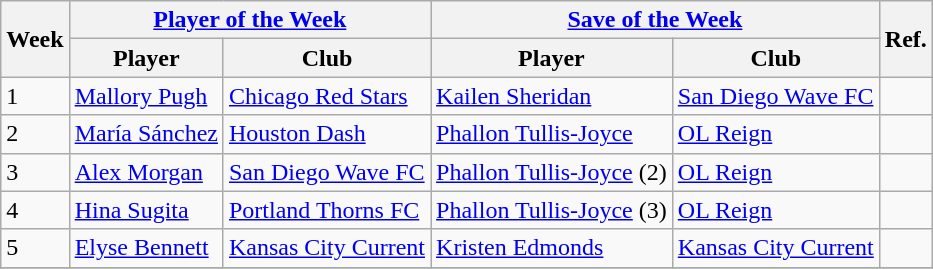<table class="wikitable">
<tr>
<th rowspan="2">Week</th>
<th colspan="2"><a href='#'>Player of the Week</a></th>
<th colspan="2"><a href='#'>Save of the Week</a></th>
<th rowspan="2">Ref.</th>
</tr>
<tr>
<th>Player</th>
<th>Club</th>
<th>Player</th>
<th>Club</th>
</tr>
<tr>
<td>1</td>
<td> <a href='#'>Mallory Pugh</a></td>
<td><a href='#'>Chicago Red Stars</a></td>
<td> <a href='#'>Kailen Sheridan</a></td>
<td><a href='#'>San Diego Wave FC</a></td>
<td></td>
</tr>
<tr>
<td>2</td>
<td> <a href='#'>María Sánchez</a></td>
<td><a href='#'>Houston Dash</a></td>
<td> <a href='#'>Phallon Tullis-Joyce</a></td>
<td><a href='#'>OL Reign</a></td>
<td></td>
</tr>
<tr>
<td>3</td>
<td> <a href='#'>Alex Morgan</a></td>
<td><a href='#'>San Diego Wave FC</a></td>
<td> <a href='#'>Phallon Tullis-Joyce</a> (2)</td>
<td><a href='#'>OL Reign</a></td>
<td></td>
</tr>
<tr>
<td>4</td>
<td> <a href='#'>Hina Sugita</a></td>
<td><a href='#'>Portland Thorns FC</a></td>
<td> <a href='#'>Phallon Tullis-Joyce</a> (3)</td>
<td><a href='#'>OL Reign</a></td>
<td></td>
</tr>
<tr>
<td>5</td>
<td> <a href='#'>Elyse Bennett</a></td>
<td><a href='#'>Kansas City Current</a></td>
<td> <a href='#'>Kristen Edmonds</a></td>
<td><a href='#'>Kansas City Current</a></td>
<td></td>
</tr>
<tr>
</tr>
</table>
